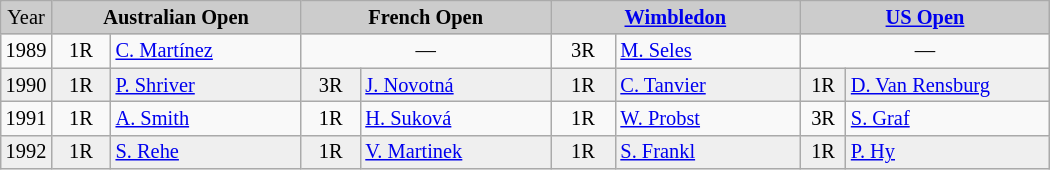<table class=wikitable style=font-size:85%;text-align:center>
<tr bgcolor=CCCCCC>
<td>Year</td>
<td width=160 colspan=2><strong>Australian Open</strong></td>
<td width=160 colspan=2><strong>French Open</strong></td>
<td width=160 colspan=2><strong><a href='#'>Wimbledon</a></strong></td>
<td width=160 colspan=2><strong><a href='#'>US Open</a></strong></td>
</tr>
<tr>
<td>1989</td>
<td>1R</td>
<td align=left> <a href='#'>C. Martínez</a></td>
<td colspan=2>—</td>
<td>3R</td>
<td align=left> <a href='#'>M. Seles</a></td>
<td colspan=2>—</td>
</tr>
<tr bgcolor=EFEFEF>
<td>1990</td>
<td>1R</td>
<td align=left> <a href='#'>P. Shriver</a></td>
<td>3R</td>
<td align=left> <a href='#'>J. Novotná</a></td>
<td>1R</td>
<td align=left> <a href='#'>C. Tanvier</a></td>
<td>1R</td>
<td align=left> <a href='#'>D. Van Rensburg</a></td>
</tr>
<tr>
<td>1991</td>
<td>1R</td>
<td align=left> <a href='#'>A. Smith</a></td>
<td>1R</td>
<td align=left> <a href='#'>H. Suková</a></td>
<td>1R</td>
<td align=left> <a href='#'>W. Probst</a></td>
<td>3R</td>
<td align=left> <a href='#'>S. Graf</a></td>
</tr>
<tr bgcolor=EFEFEF>
<td>1992</td>
<td>1R</td>
<td align=left> <a href='#'>S. Rehe</a></td>
<td>1R</td>
<td align=left> <a href='#'>V. Martinek</a></td>
<td>1R</td>
<td align=left> <a href='#'>S. Frankl</a></td>
<td>1R</td>
<td align=left> <a href='#'>P. Hy</a></td>
</tr>
</table>
